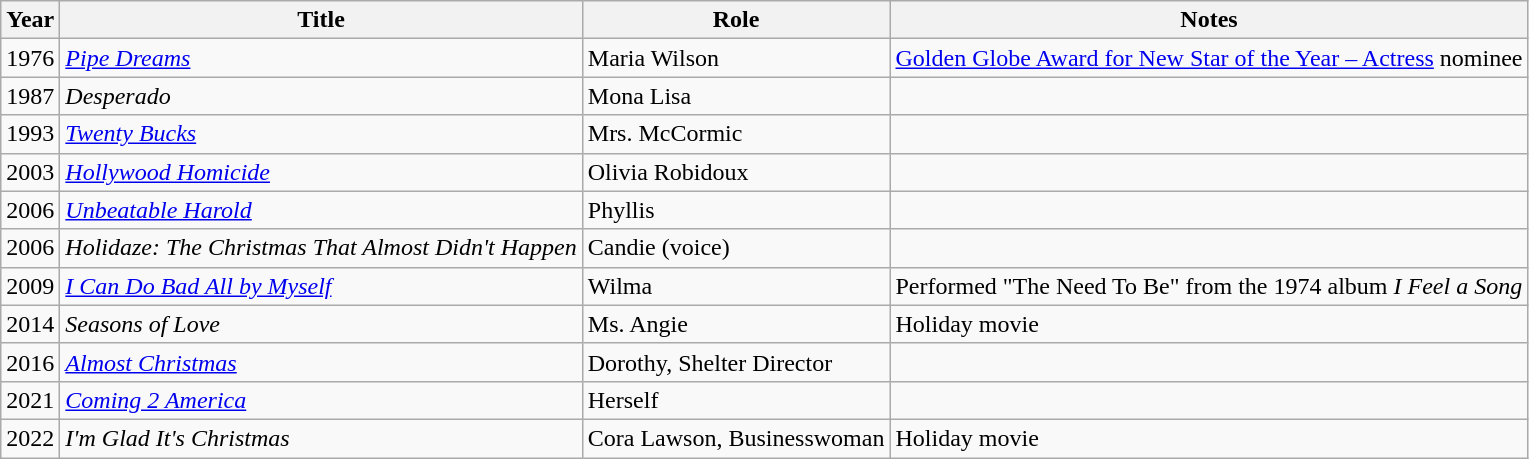<table class="wikitable sortable">
<tr>
<th>Year</th>
<th>Title</th>
<th>Role</th>
<th class="unsortable">Notes</th>
</tr>
<tr>
<td style="text-align:center;">1976</td>
<td><em><a href='#'>Pipe Dreams</a></em></td>
<td>Maria Wilson</td>
<td><a href='#'>Golden Globe Award for New Star of the Year – Actress</a> nominee</td>
</tr>
<tr>
<td style="text-align:center;">1987</td>
<td><em>Desperado</em></td>
<td>Mona Lisa</td>
<td></td>
</tr>
<tr>
<td style="text-align:center;">1993</td>
<td><em><a href='#'>Twenty Bucks</a></em></td>
<td>Mrs. McCormic</td>
<td></td>
</tr>
<tr>
<td style="text-align:center;">2003</td>
<td><em><a href='#'>Hollywood Homicide</a></em></td>
<td>Olivia Robidoux</td>
<td></td>
</tr>
<tr>
<td style="text-align:center;">2006</td>
<td><em><a href='#'>Unbeatable Harold</a></em></td>
<td>Phyllis</td>
<td></td>
</tr>
<tr>
<td style="text-align:center;">2006</td>
<td><em>Holidaze: The Christmas That Almost Didn't Happen</em></td>
<td>Candie (voice)</td>
<td></td>
</tr>
<tr>
<td style="text-align:center;">2009</td>
<td><em><a href='#'>I Can Do Bad All by Myself</a></em></td>
<td>Wilma</td>
<td>Performed "The Need To Be" from the 1974 album <em>I Feel a Song</em></td>
</tr>
<tr>
<td style="text-align:center;">2014</td>
<td><em>Seasons of Love</em></td>
<td>Ms. Angie</td>
<td>Holiday movie</td>
</tr>
<tr>
<td style="text-align:center;">2016</td>
<td><em><a href='#'>Almost Christmas</a></em></td>
<td>Dorothy, Shelter Director</td>
<td></td>
</tr>
<tr>
<td style="text-align:center;">2021</td>
<td><em><a href='#'>Coming 2 America</a></em></td>
<td>Herself</td>
<td></td>
</tr>
<tr>
<td style="text-align:center;">2022</td>
<td><em>I'm Glad It's Christmas</em></td>
<td>Cora Lawson, Businesswoman</td>
<td>Holiday movie</td>
</tr>
</table>
